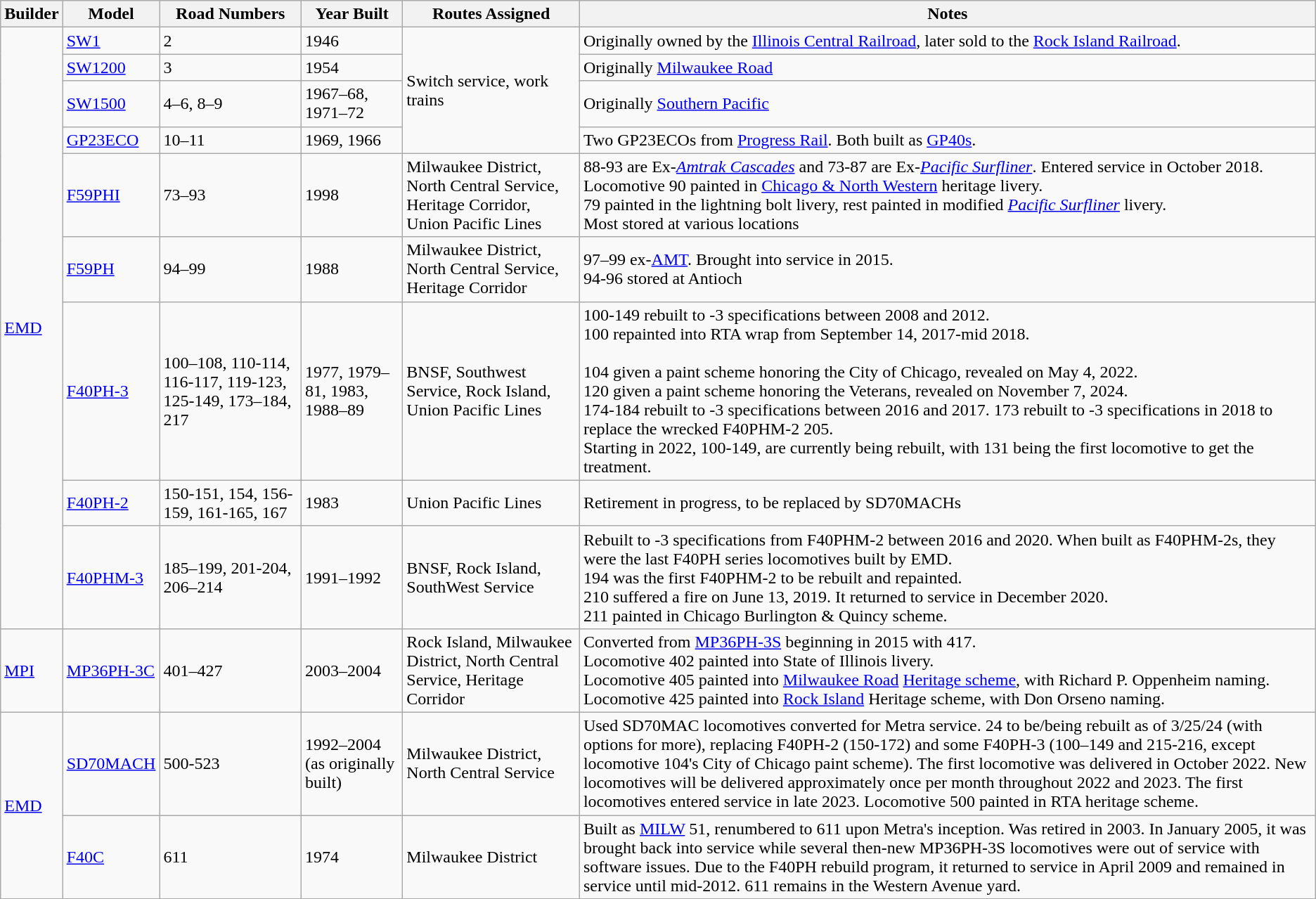<table class="wikitable sortable">
<tr>
<th>Builder</th>
<th>Model</th>
<th>Road Numbers</th>
<th>Year Built</th>
<th>Routes Assigned</th>
<th>Notes</th>
</tr>
<tr>
<td rowspan="9"><a href='#'>EMD</a></td>
<td><a href='#'>SW1</a></td>
<td>2</td>
<td>1946</td>
<td rowspan="4">Switch service, work trains</td>
<td>Originally owned by the <a href='#'>Illinois Central Railroad</a>, later sold to the <a href='#'>Rock Island Railroad</a>.</td>
</tr>
<tr>
<td><a href='#'>SW1200</a></td>
<td>3</td>
<td>1954</td>
<td>Originally <a href='#'>Milwaukee Road</a></td>
</tr>
<tr>
<td><a href='#'>SW1500</a></td>
<td>4–6, 8–9</td>
<td>1967–68, 1971–72</td>
<td>Originally <a href='#'>Southern Pacific</a></td>
</tr>
<tr>
<td><a href='#'>GP23ECO</a></td>
<td>10–11</td>
<td>1969, 1966</td>
<td>Two GP23ECOs from <a href='#'>Progress Rail</a>. Both built as <a href='#'>GP40s</a>.</td>
</tr>
<tr>
<td><a href='#'>F59PHI</a></td>
<td>73–93</td>
<td>1998</td>
<td>Milwaukee District, North Central Service, Heritage Corridor, Union Pacific Lines</td>
<td>88-93 are Ex-<em><a href='#'>Amtrak Cascades</a></em> and 73-87 are Ex-<em><a href='#'>Pacific Surfliner</a></em>. Entered service in October 2018.<br>Locomotive 90 painted in <a href='#'>Chicago & North Western</a> heritage livery.<br>79 painted in the lightning bolt livery, rest painted in modified <em><a href='#'>Pacific Surfliner</a></em> livery.<br>Most stored at various locations</td>
</tr>
<tr>
<td><a href='#'>F59PH</a></td>
<td>94–99</td>
<td>1988</td>
<td>Milwaukee District, North Central Service, Heritage Corridor</td>
<td>97–99 ex-<a href='#'>AMT</a>. Brought into service in 2015.<br>94-96 stored at Antioch</td>
</tr>
<tr>
<td><a href='#'>F40PH-3</a></td>
<td>100–108, 110-114, 116-117, 119-123, 125-149, 173–184, 217</td>
<td>1977, 1979–81, 1983, 1988–89</td>
<td>BNSF, Southwest Service, Rock Island, Union Pacific Lines</td>
<td>100-149 rebuilt to -3 specifications between 2008 and 2012. <br>100 repainted into RTA wrap from September 14, 2017-mid 2018.<br><br>104 given a paint scheme honoring the City of Chicago, revealed on May 4, 2022.<br>
120 given a paint scheme honoring the Veterans, revealed on November 7, 2024.<br>
174-184 rebuilt to -3 specifications between 2016 and 2017. 173 rebuilt to -3 specifications in 2018 to replace the wrecked F40PHM-2 205.<br>
Starting in 2022, 100-149, are currently being rebuilt, with 131 being the first locomotive to get the treatment.</td>
</tr>
<tr>
<td><a href='#'>F40PH-2</a></td>
<td>150-151, 154, 156-159, 161-165, 167</td>
<td>1983</td>
<td>Union Pacific Lines</td>
<td>Retirement in progress, to be replaced by SD70MACHs</td>
</tr>
<tr>
<td><a href='#'>F40PHM-3</a></td>
<td>185–199, 201-204, 206–214</td>
<td>1991–1992</td>
<td>BNSF, Rock Island, SouthWest Service</td>
<td>Rebuilt to -3 specifications from F40PHM-2 between 2016 and 2020. When built as F40PHM-2s, they were the last F40PH series locomotives built by EMD.<br>194 was the first F40PHM-2 to be rebuilt and repainted.<br>210 suffered a fire on June 13, 2019. It returned to service in December 2020.<br>211 painted in Chicago Burlington & Quincy scheme.</td>
</tr>
<tr>
<td><a href='#'>MPI</a></td>
<td><a href='#'>MP36PH-3C</a></td>
<td>401–427</td>
<td>2003–2004</td>
<td>Rock Island, Milwaukee District, North Central Service, Heritage Corridor</td>
<td>Converted from <a href='#'>MP36PH-3S</a> beginning in 2015 with 417.<br>Locomotive 402 painted into State of Illinois livery.<br>
Locomotive 405 painted into <a href='#'>Milwaukee Road</a> <a href='#'>Heritage scheme</a>, with Richard P. Oppenheim naming.<br>
Locomotive 425 painted into <a href='#'>Rock Island</a> Heritage scheme, with Don Orseno naming.</td>
</tr>
<tr>
<td rowspan="2"><a href='#'>EMD</a></td>
<td><a href='#'>SD70MACH</a></td>
<td>500-523</td>
<td>1992–2004 (as originally built)</td>
<td>Milwaukee District, North Central Service</td>
<td>Used SD70MAC locomotives converted for Metra service. 24 to be/being rebuilt as of 3/25/24 (with options for more), replacing F40PH-2 (150-172) and some F40PH-3 (100–149 and 215-216, except locomotive 104's City of Chicago paint scheme). The first locomotive was delivered in October 2022. New locomotives will be delivered approximately once per month throughout 2022 and 2023. The first locomotives entered service in late 2023. Locomotive 500 painted in RTA heritage scheme.</td>
</tr>
<tr>
<td><a href='#'>F40C</a></td>
<td>611</td>
<td>1974</td>
<td>Milwaukee District</td>
<td>Built as <a href='#'>MILW</a> 51, renumbered to 611 upon Metra's inception. Was retired in 2003. In January 2005, it was brought back into service while several then-new MP36PH-3S locomotives were out of service with software issues. Due to the F40PH rebuild program, it returned to service in April 2009 and remained in service until mid-2012. 611 remains in the Western Avenue yard.</td>
</tr>
</table>
